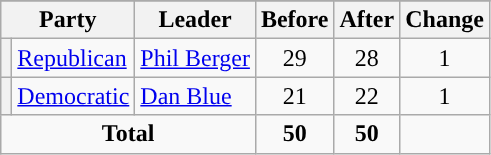<table class="wikitable" style="text-align:center;">
<tr>
</tr>
<tr>
<th colspan=2>Party</th>
<th>Leader</th>
<th>Before</th>
<th>After</th>
<th>Change</th>
</tr>
<tr>
<th style="background-color:"></th>
<td style="text-align:left;"><a href='#'>Republican</a></td>
<td style="text-align:left;"><a href='#'>Phil Berger</a></td>
<td>29</td>
<td>28</td>
<td> 1</td>
</tr>
<tr>
<th style="background-color:"></th>
<td style="text-align:left;"><a href='#'>Democratic</a></td>
<td style="text-align:left;"><a href='#'>Dan Blue</a></td>
<td>21</td>
<td>22</td>
<td> 1</td>
</tr>
<tr>
<td colspan=3><strong>Total</strong></td>
<td><strong>50</strong></td>
<td><strong>50</strong></td>
<td></td>
</tr>
</table>
